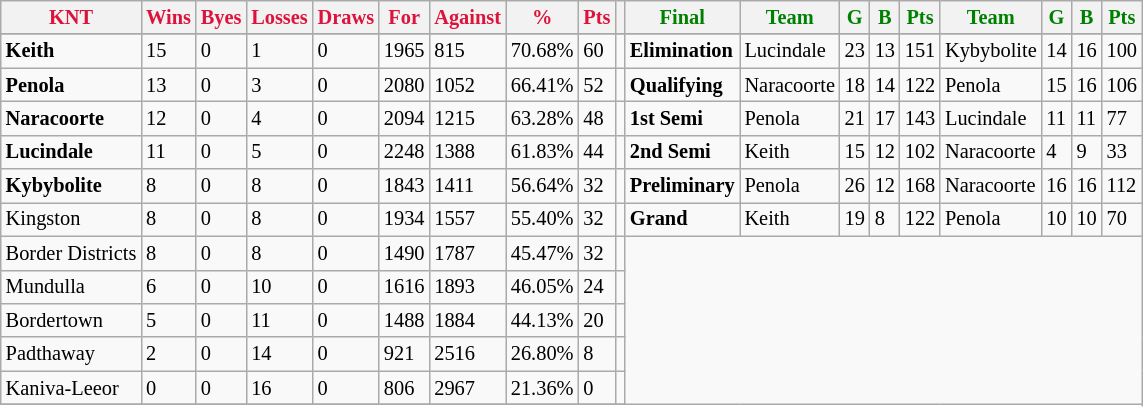<table style="font-size: 85%; text-align: left;" class="wikitable">
<tr>
<th style="color:crimson">KNT</th>
<th style="color:crimson">Wins</th>
<th style="color:crimson">Byes</th>
<th style="color:crimson">Losses</th>
<th style="color:crimson">Draws</th>
<th style="color:crimson">For</th>
<th style="color:crimson">Against</th>
<th style="color:crimson">%</th>
<th style="color:crimson">Pts</th>
<th></th>
<th style="color:green">Final</th>
<th style="color:green">Team</th>
<th style="color:green">G</th>
<th style="color:green">B</th>
<th style="color:green">Pts</th>
<th style="color:green">Team</th>
<th style="color:green">G</th>
<th style="color:green">B</th>
<th style="color:green">Pts</th>
</tr>
<tr>
</tr>
<tr>
</tr>
<tr>
<td><strong>	Keith	</strong></td>
<td>15</td>
<td>0</td>
<td>1</td>
<td>0</td>
<td>1965</td>
<td>815</td>
<td>70.68%</td>
<td>60</td>
<td></td>
<td><strong>Elimination</strong></td>
<td>Lucindale</td>
<td>23</td>
<td>13</td>
<td>151</td>
<td>Kybybolite</td>
<td>14</td>
<td>16</td>
<td>100</td>
</tr>
<tr>
<td><strong>	Penola	</strong></td>
<td>13</td>
<td>0</td>
<td>3</td>
<td>0</td>
<td>2080</td>
<td>1052</td>
<td>66.41%</td>
<td>52</td>
<td></td>
<td><strong>Qualifying</strong></td>
<td>Naracoorte</td>
<td>18</td>
<td>14</td>
<td>122</td>
<td>Penola</td>
<td>15</td>
<td>16</td>
<td>106</td>
</tr>
<tr>
<td><strong>	Naracoorte	</strong></td>
<td>12</td>
<td>0</td>
<td>4</td>
<td>0</td>
<td>2094</td>
<td>1215</td>
<td>63.28%</td>
<td>48</td>
<td></td>
<td><strong>1st Semi</strong></td>
<td>Penola</td>
<td>21</td>
<td>17</td>
<td>143</td>
<td>Lucindale</td>
<td>11</td>
<td>11</td>
<td>77</td>
</tr>
<tr>
<td><strong>	Lucindale	</strong></td>
<td>11</td>
<td>0</td>
<td>5</td>
<td>0</td>
<td>2248</td>
<td>1388</td>
<td>61.83%</td>
<td>44</td>
<td></td>
<td><strong>2nd Semi</strong></td>
<td>Keith</td>
<td>15</td>
<td>12</td>
<td>102</td>
<td>Naracoorte</td>
<td>4</td>
<td>9</td>
<td>33</td>
</tr>
<tr>
<td><strong>	Kybybolite	</strong></td>
<td>8</td>
<td>0</td>
<td>8</td>
<td>0</td>
<td>1843</td>
<td>1411</td>
<td>56.64%</td>
<td>32</td>
<td></td>
<td><strong>Preliminary</strong></td>
<td>Penola</td>
<td>26</td>
<td>12</td>
<td>168</td>
<td>Naracoorte</td>
<td>16</td>
<td>16</td>
<td>112</td>
</tr>
<tr>
<td>Kingston</td>
<td>8</td>
<td>0</td>
<td>8</td>
<td>0</td>
<td>1934</td>
<td>1557</td>
<td>55.40%</td>
<td>32</td>
<td></td>
<td><strong>Grand</strong></td>
<td>Keith</td>
<td>19</td>
<td>8</td>
<td>122</td>
<td>Penola</td>
<td>10</td>
<td>10</td>
<td>70</td>
</tr>
<tr>
<td>Border Districts</td>
<td>8</td>
<td>0</td>
<td>8</td>
<td>0</td>
<td>1490</td>
<td>1787</td>
<td>45.47%</td>
<td>32</td>
<td></td>
</tr>
<tr>
<td>Mundulla</td>
<td>6</td>
<td>0</td>
<td>10</td>
<td>0</td>
<td>1616</td>
<td>1893</td>
<td>46.05%</td>
<td>24</td>
<td></td>
</tr>
<tr>
<td>Bordertown</td>
<td>5</td>
<td>0</td>
<td>11</td>
<td>0</td>
<td>1488</td>
<td>1884</td>
<td>44.13%</td>
<td>20</td>
<td></td>
</tr>
<tr>
<td>Padthaway</td>
<td>2</td>
<td>0</td>
<td>14</td>
<td>0</td>
<td>921</td>
<td>2516</td>
<td>26.80%</td>
<td>8</td>
<td></td>
</tr>
<tr>
<td>Kaniva-Leeor</td>
<td>0</td>
<td>0</td>
<td>16</td>
<td>0</td>
<td>806</td>
<td>2967</td>
<td>21.36%</td>
<td>0</td>
<td></td>
</tr>
<tr>
</tr>
</table>
